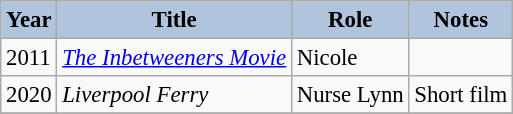<table class="wikitable" style="font-size:95%">
<tr style="text-align:center;">
<th style="background:#B0C4DE;">Year</th>
<th style="background:#B0C4DE;">Title</th>
<th style="background:#B0C4DE;">Role</th>
<th style="background:#B0C4DE;">Notes</th>
</tr>
<tr>
<td>2011</td>
<td><em><a href='#'>The Inbetweeners Movie</a></em></td>
<td>Nicole</td>
<td></td>
</tr>
<tr>
<td>2020</td>
<td><em>Liverpool Ferry</em></td>
<td>Nurse Lynn</td>
<td>Short film</td>
</tr>
<tr>
</tr>
</table>
